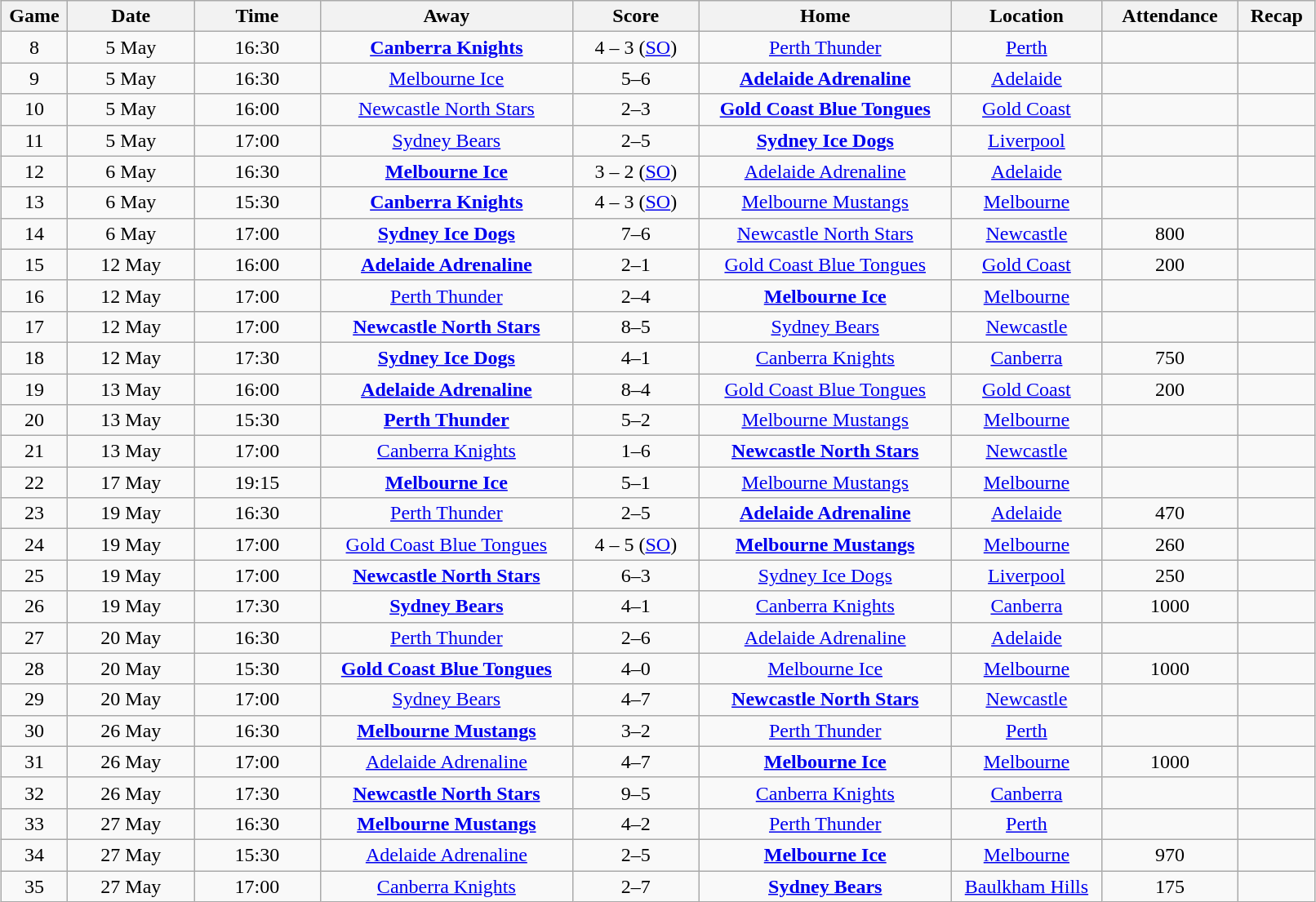<table class="wikitable" width="85%" style="margin: 1em auto 1em auto">
<tr>
<th width="1%">Game</th>
<th width="6%">Date</th>
<th width="6%">Time</th>
<th width="12%">Away</th>
<th width="6%">Score</th>
<th width="12%">Home</th>
<th width="7%">Location</th>
<th width="4%">Attendance</th>
<th width="2%">Recap</th>
</tr>
<tr align="center">
<td>8</td>
<td>5 May</td>
<td>16:30</td>
<td><strong><a href='#'>Canberra Knights</a></strong></td>
<td>4 – 3 (<a href='#'>SO</a>)</td>
<td><a href='#'>Perth Thunder</a></td>
<td><a href='#'>Perth</a></td>
<td></td>
<td></td>
</tr>
<tr align="center">
<td>9</td>
<td>5 May</td>
<td>16:30</td>
<td><a href='#'>Melbourne Ice</a></td>
<td>5–6</td>
<td><strong><a href='#'>Adelaide Adrenaline</a></strong></td>
<td><a href='#'>Adelaide</a></td>
<td></td>
<td></td>
</tr>
<tr align="center">
<td>10</td>
<td>5 May</td>
<td>16:00</td>
<td><a href='#'>Newcastle North Stars</a></td>
<td>2–3</td>
<td><strong><a href='#'>Gold Coast Blue Tongues</a></strong></td>
<td><a href='#'>Gold Coast</a></td>
<td></td>
<td></td>
</tr>
<tr align="center">
<td>11</td>
<td>5 May</td>
<td>17:00</td>
<td><a href='#'>Sydney Bears</a></td>
<td>2–5</td>
<td><strong><a href='#'>Sydney Ice Dogs</a></strong></td>
<td><a href='#'>Liverpool</a></td>
<td></td>
<td></td>
</tr>
<tr align="center">
<td>12</td>
<td>6 May</td>
<td>16:30</td>
<td><strong><a href='#'>Melbourne Ice</a></strong></td>
<td>3 – 2 (<a href='#'>SO</a>)</td>
<td><a href='#'>Adelaide Adrenaline</a></td>
<td><a href='#'>Adelaide</a></td>
<td></td>
<td></td>
</tr>
<tr align="center">
<td>13</td>
<td>6 May</td>
<td>15:30</td>
<td><strong><a href='#'>Canberra Knights</a></strong></td>
<td>4 – 3 (<a href='#'>SO</a>)</td>
<td><a href='#'>Melbourne Mustangs</a></td>
<td><a href='#'>Melbourne</a></td>
<td></td>
<td></td>
</tr>
<tr align="center">
<td>14</td>
<td>6 May</td>
<td>17:00</td>
<td><strong><a href='#'>Sydney Ice Dogs</a></strong></td>
<td>7–6</td>
<td><a href='#'>Newcastle North Stars</a></td>
<td><a href='#'>Newcastle</a></td>
<td>800</td>
<td></td>
</tr>
<tr align="center">
<td>15</td>
<td>12 May</td>
<td>16:00</td>
<td><strong><a href='#'>Adelaide Adrenaline</a></strong></td>
<td>2–1</td>
<td><a href='#'>Gold Coast Blue Tongues</a></td>
<td><a href='#'>Gold Coast</a></td>
<td>200</td>
<td></td>
</tr>
<tr align="center">
<td>16</td>
<td>12 May</td>
<td>17:00</td>
<td><a href='#'>Perth Thunder</a></td>
<td>2–4</td>
<td><strong><a href='#'>Melbourne Ice</a></strong></td>
<td><a href='#'>Melbourne</a></td>
<td></td>
<td></td>
</tr>
<tr align="center">
<td>17</td>
<td>12 May</td>
<td>17:00</td>
<td><strong><a href='#'>Newcastle North Stars</a></strong></td>
<td>8–5</td>
<td><a href='#'>Sydney Bears</a></td>
<td><a href='#'>Newcastle</a></td>
<td></td>
<td></td>
</tr>
<tr align="center">
<td>18</td>
<td>12 May</td>
<td>17:30</td>
<td><strong><a href='#'>Sydney Ice Dogs</a></strong></td>
<td>4–1</td>
<td><a href='#'>Canberra Knights</a></td>
<td><a href='#'>Canberra</a></td>
<td>750</td>
<td></td>
</tr>
<tr align="center">
<td>19</td>
<td>13 May</td>
<td>16:00</td>
<td><strong><a href='#'>Adelaide Adrenaline</a></strong></td>
<td>8–4</td>
<td><a href='#'>Gold Coast Blue Tongues</a></td>
<td><a href='#'>Gold Coast</a></td>
<td>200</td>
<td></td>
</tr>
<tr align="center">
<td>20</td>
<td>13 May</td>
<td>15:30</td>
<td><strong><a href='#'>Perth Thunder</a></strong></td>
<td>5–2</td>
<td><a href='#'>Melbourne Mustangs</a></td>
<td><a href='#'>Melbourne</a></td>
<td></td>
<td></td>
</tr>
<tr align="center">
<td>21</td>
<td>13 May</td>
<td>17:00</td>
<td><a href='#'>Canberra Knights</a></td>
<td>1–6</td>
<td><strong><a href='#'>Newcastle North Stars</a></strong></td>
<td><a href='#'>Newcastle</a></td>
<td></td>
<td></td>
</tr>
<tr align="center">
<td>22</td>
<td>17 May</td>
<td>19:15</td>
<td><strong><a href='#'>Melbourne Ice</a></strong></td>
<td>5–1</td>
<td><a href='#'>Melbourne Mustangs</a></td>
<td><a href='#'>Melbourne</a></td>
<td></td>
<td></td>
</tr>
<tr align="center">
<td>23</td>
<td>19 May</td>
<td>16:30</td>
<td><a href='#'>Perth Thunder</a></td>
<td>2–5</td>
<td><strong><a href='#'>Adelaide Adrenaline</a></strong></td>
<td><a href='#'>Adelaide</a></td>
<td>470</td>
<td></td>
</tr>
<tr align="center">
<td>24</td>
<td>19 May</td>
<td>17:00</td>
<td><a href='#'>Gold Coast Blue Tongues</a></td>
<td>4 – 5 (<a href='#'>SO</a>)</td>
<td><strong><a href='#'>Melbourne Mustangs</a></strong></td>
<td><a href='#'>Melbourne</a></td>
<td>260</td>
<td></td>
</tr>
<tr align="center">
<td>25</td>
<td>19 May</td>
<td>17:00</td>
<td><strong><a href='#'>Newcastle North Stars</a></strong></td>
<td>6–3</td>
<td><a href='#'>Sydney Ice Dogs</a></td>
<td><a href='#'>Liverpool</a></td>
<td>250</td>
<td></td>
</tr>
<tr align="center">
<td>26</td>
<td>19 May</td>
<td>17:30</td>
<td><strong><a href='#'>Sydney Bears</a></strong></td>
<td>4–1</td>
<td><a href='#'>Canberra Knights</a></td>
<td><a href='#'>Canberra</a></td>
<td>1000</td>
<td></td>
</tr>
<tr align="center">
<td>27</td>
<td>20 May</td>
<td>16:30</td>
<td><a href='#'>Perth Thunder</a></td>
<td>2–6</td>
<td><a href='#'>Adelaide Adrenaline</a></td>
<td><a href='#'>Adelaide</a></td>
<td></td>
<td></td>
</tr>
<tr align="center">
<td>28</td>
<td>20 May</td>
<td>15:30</td>
<td><strong><a href='#'>Gold Coast Blue Tongues</a></strong></td>
<td>4–0</td>
<td><a href='#'>Melbourne Ice</a></td>
<td><a href='#'>Melbourne</a></td>
<td>1000</td>
<td></td>
</tr>
<tr align="center">
<td>29</td>
<td>20 May</td>
<td>17:00</td>
<td><a href='#'>Sydney Bears</a></td>
<td>4–7</td>
<td><strong><a href='#'>Newcastle North Stars</a></strong></td>
<td><a href='#'>Newcastle</a></td>
<td></td>
<td></td>
</tr>
<tr align="center">
<td>30</td>
<td>26 May</td>
<td>16:30</td>
<td><strong><a href='#'>Melbourne Mustangs</a></strong></td>
<td>3–2</td>
<td><a href='#'>Perth Thunder</a></td>
<td><a href='#'>Perth</a></td>
<td></td>
<td></td>
</tr>
<tr align="center">
<td>31</td>
<td>26 May</td>
<td>17:00</td>
<td><a href='#'>Adelaide Adrenaline</a></td>
<td>4–7</td>
<td><strong><a href='#'>Melbourne Ice</a></strong></td>
<td><a href='#'>Melbourne</a></td>
<td>1000</td>
<td></td>
</tr>
<tr align="center">
<td>32</td>
<td>26 May</td>
<td>17:30</td>
<td><strong><a href='#'>Newcastle North Stars</a></strong></td>
<td>9–5</td>
<td><a href='#'>Canberra Knights</a></td>
<td><a href='#'>Canberra</a></td>
<td></td>
<td></td>
</tr>
<tr align="center">
<td>33</td>
<td>27 May</td>
<td>16:30</td>
<td><strong><a href='#'>Melbourne Mustangs</a></strong></td>
<td>4–2</td>
<td><a href='#'>Perth Thunder</a></td>
<td><a href='#'>Perth</a></td>
<td></td>
<td></td>
</tr>
<tr align="center">
<td>34</td>
<td>27 May</td>
<td>15:30</td>
<td><a href='#'>Adelaide Adrenaline</a></td>
<td>2–5</td>
<td><strong><a href='#'>Melbourne Ice</a></strong></td>
<td><a href='#'>Melbourne</a></td>
<td>970</td>
<td></td>
</tr>
<tr align="center">
<td>35</td>
<td>27 May</td>
<td>17:00</td>
<td><a href='#'>Canberra Knights</a></td>
<td>2–7</td>
<td><strong><a href='#'>Sydney Bears</a></strong></td>
<td><a href='#'>Baulkham Hills</a></td>
<td>175</td>
<td></td>
</tr>
</table>
